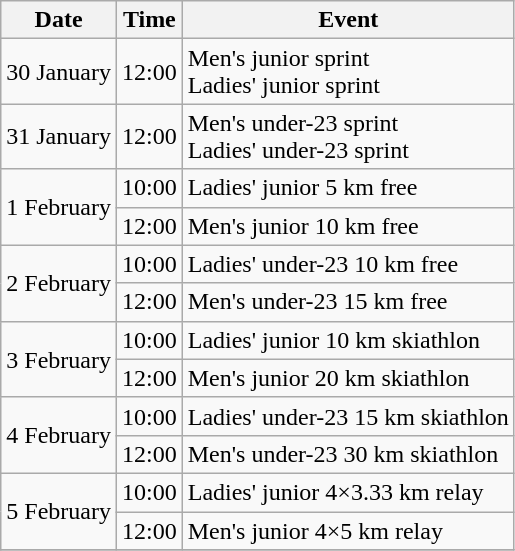<table class="wikitable">
<tr>
<th>Date</th>
<th>Time</th>
<th>Event</th>
</tr>
<tr>
<td>30 January</td>
<td>12:00</td>
<td>Men's junior sprint<br>Ladies' junior sprint</td>
</tr>
<tr>
<td>31 January</td>
<td>12:00</td>
<td>Men's under-23 sprint<br>Ladies' under-23 sprint</td>
</tr>
<tr>
<td rowspan=2>1 February</td>
<td>10:00</td>
<td>Ladies' junior 5 km free</td>
</tr>
<tr>
<td>12:00</td>
<td>Men's junior 10 km free</td>
</tr>
<tr>
<td rowspan=2>2 February</td>
<td>10:00</td>
<td>Ladies' under-23 10 km free</td>
</tr>
<tr>
<td>12:00</td>
<td>Men's under-23 15 km free</td>
</tr>
<tr>
<td rowspan=2>3 February</td>
<td>10:00</td>
<td>Ladies' junior 10 km skiathlon</td>
</tr>
<tr>
<td>12:00</td>
<td>Men's junior 20 km skiathlon</td>
</tr>
<tr>
<td rowspan=2>4 February</td>
<td>10:00</td>
<td>Ladies' under-23 15 km skiathlon</td>
</tr>
<tr>
<td>12:00</td>
<td>Men's under-23 30 km skiathlon</td>
</tr>
<tr>
<td rowspan=2>5 February</td>
<td>10:00</td>
<td>Ladies' junior 4×3.33 km relay</td>
</tr>
<tr>
<td>12:00</td>
<td>Men's junior 4×5 km relay</td>
</tr>
<tr>
</tr>
</table>
